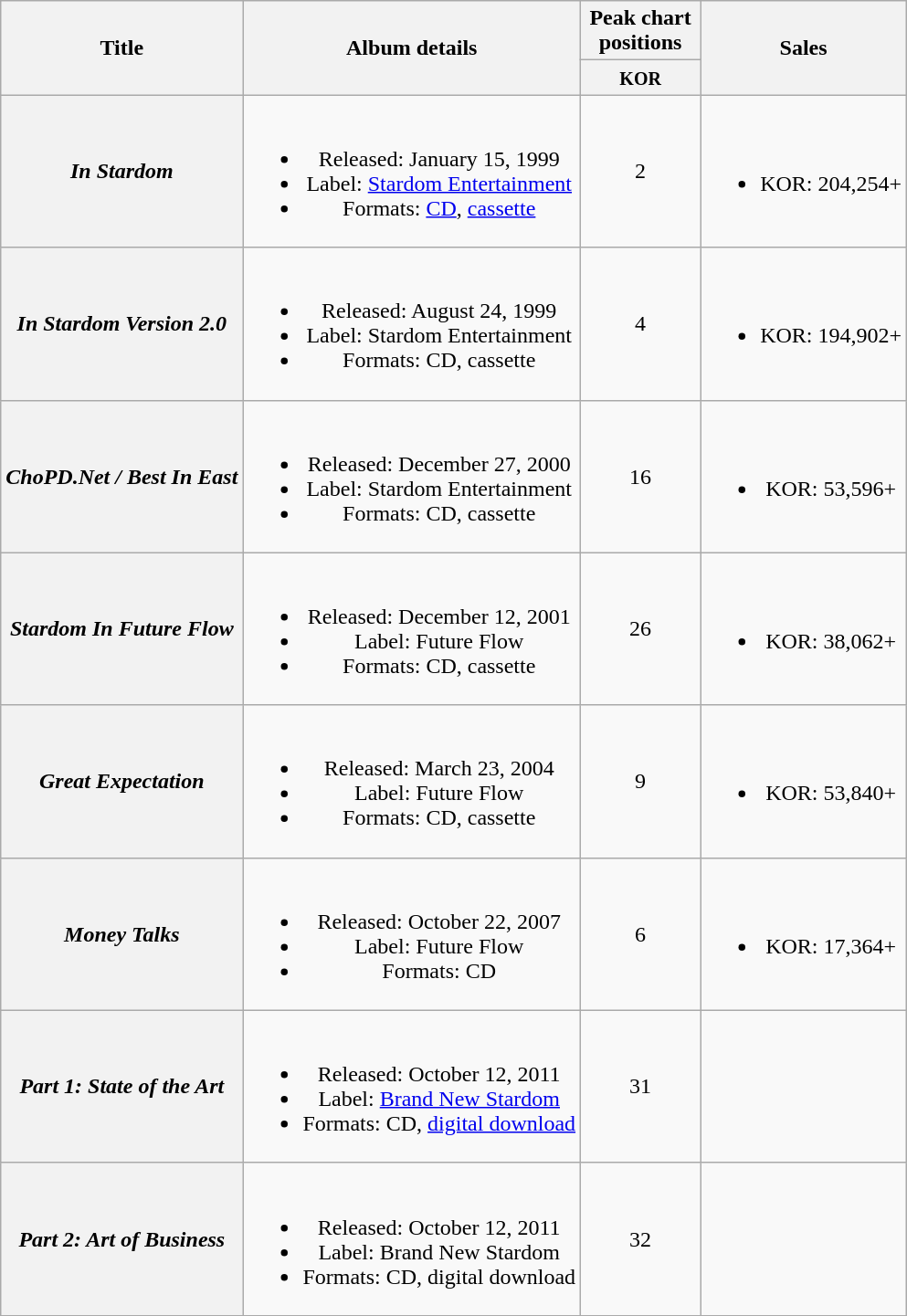<table class="wikitable plainrowheaders" style="text-align:center;">
<tr>
<th scope="col" rowspan="2">Title</th>
<th scope="col" rowspan="2">Album details</th>
<th scope="col" colspan="1" style="width:5em;">Peak chart positions</th>
<th scope="col" rowspan="2">Sales</th>
</tr>
<tr>
<th><small>KOR</small><br></th>
</tr>
<tr>
<th scope="row"><em>In Stardom</em></th>
<td><br><ul><li>Released: January 15, 1999</li><li>Label: <a href='#'>Stardom Entertainment</a></li><li>Formats: <a href='#'>CD</a>, <a href='#'>cassette</a></li></ul></td>
<td>2</td>
<td><br><ul><li>KOR: 204,254+</li></ul></td>
</tr>
<tr>
<th scope="row"><em>In Stardom Version 2.0</em></th>
<td><br><ul><li>Released: August 24, 1999</li><li>Label: Stardom Entertainment</li><li>Formats: CD, cassette</li></ul></td>
<td>4</td>
<td><br><ul><li>KOR: 194,902+</li></ul></td>
</tr>
<tr>
<th scope="row"><em>ChoPD.Net / Best In East</em></th>
<td><br><ul><li>Released: December 27, 2000</li><li>Label: Stardom Entertainment</li><li>Formats: CD, cassette</li></ul></td>
<td>16</td>
<td><br><ul><li>KOR: 53,596+</li></ul></td>
</tr>
<tr>
<th scope="row"><em>Stardom In Future Flow</em></th>
<td><br><ul><li>Released: December 12, 2001</li><li>Label: Future Flow</li><li>Formats: CD, cassette</li></ul></td>
<td>26</td>
<td><br><ul><li>KOR: 38,062+</li></ul></td>
</tr>
<tr>
<th scope="row"><em>Great Expectation</em></th>
<td><br><ul><li>Released: March 23, 2004</li><li>Label: Future Flow</li><li>Formats: CD, cassette</li></ul></td>
<td>9</td>
<td><br><ul><li>KOR: 53,840+</li></ul></td>
</tr>
<tr>
<th scope="row"><em>Money Talks</em></th>
<td><br><ul><li>Released: October 22, 2007</li><li>Label: Future Flow</li><li>Formats: CD</li></ul></td>
<td>6</td>
<td><br><ul><li>KOR: 17,364+</li></ul></td>
</tr>
<tr>
<th scope="row"><em>Part 1: State of the Art</em></th>
<td><br><ul><li>Released: October 12, 2011</li><li>Label: <a href='#'>Brand New Stardom</a></li><li>Formats: CD, <a href='#'>digital download</a></li></ul></td>
<td>31</td>
<td></td>
</tr>
<tr>
<th scope="row"><em>Part 2: Art of Business</em></th>
<td><br><ul><li>Released: October 12, 2011</li><li>Label: Brand New Stardom</li><li>Formats: CD, digital download</li></ul></td>
<td>32</td>
<td></td>
</tr>
<tr>
</tr>
</table>
